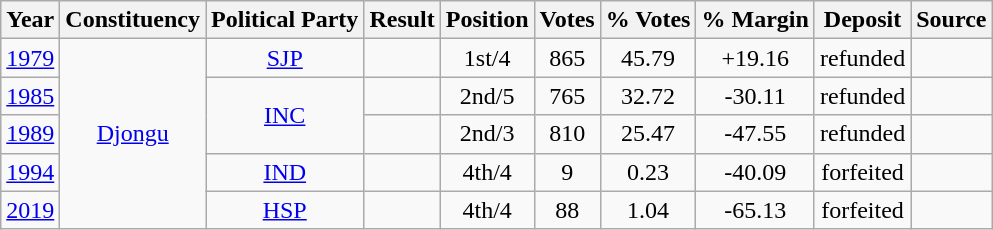<table class="wikitable sortable" style="text-align:center;">
<tr>
<th>Year</th>
<th>Constituency</th>
<th>Political Party</th>
<th>Result</th>
<th>Position</th>
<th>Votes</th>
<th>% Votes</th>
<th>% Margin</th>
<th>Deposit</th>
<th>Source</th>
</tr>
<tr>
<td><a href='#'>1979</a></td>
<td rowspan=5><a href='#'>Djongu</a></td>
<td><a href='#'>SJP</a></td>
<td></td>
<td>1st/4</td>
<td>865</td>
<td>45.79</td>
<td>+19.16</td>
<td>refunded</td>
<td></td>
</tr>
<tr>
<td><a href='#'>1985</a></td>
<td rowspan=2><a href='#'>INC</a></td>
<td></td>
<td>2nd/5</td>
<td>765</td>
<td>32.72</td>
<td>-30.11</td>
<td>refunded</td>
<td></td>
</tr>
<tr>
<td><a href='#'>1989</a></td>
<td></td>
<td>2nd/3</td>
<td>810</td>
<td>25.47</td>
<td>-47.55</td>
<td>refunded</td>
<td></td>
</tr>
<tr>
<td><a href='#'>1994</a></td>
<td><a href='#'>IND</a></td>
<td></td>
<td>4th/4</td>
<td>9</td>
<td>0.23</td>
<td>-40.09</td>
<td>forfeited</td>
<td></td>
</tr>
<tr>
<td><a href='#'>2019</a></td>
<td><a href='#'>HSP</a></td>
<td></td>
<td>4th/4</td>
<td>88</td>
<td>1.04</td>
<td>-65.13</td>
<td>forfeited</td>
<td></td>
</tr>
</table>
